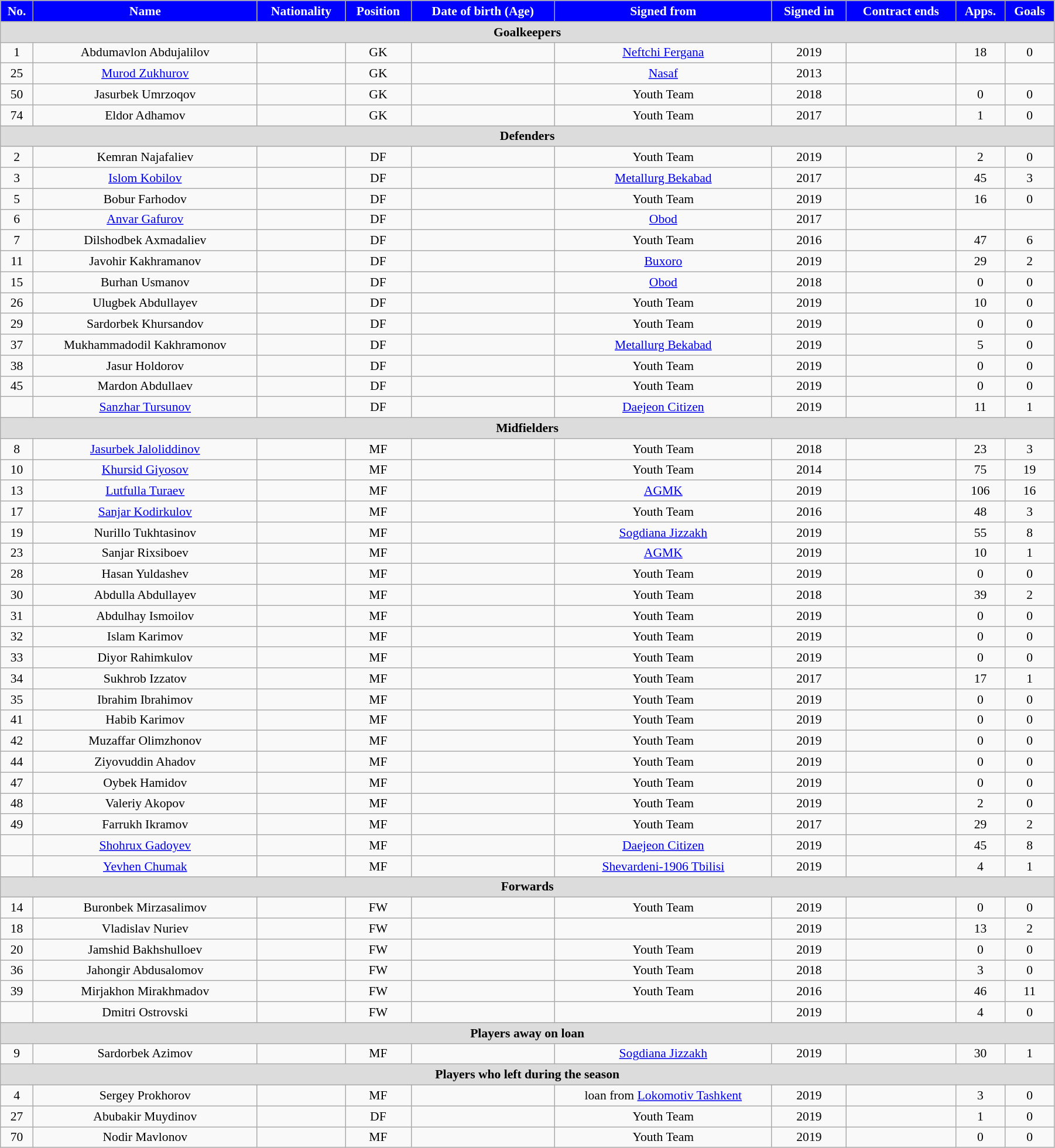<table class="wikitable"  style="text-align:center; font-size:90%; width:95%;">
<tr>
<th style="background:#0000FF; color:white; text-align:center;">No.</th>
<th style="background:#0000FF; color:white; text-align:center;">Name</th>
<th style="background:#0000FF; color:white; text-align:center;">Nationality</th>
<th style="background:#0000FF; color:white; text-align:center;">Position</th>
<th style="background:#0000FF; color:white; text-align:center;">Date of birth (Age)</th>
<th style="background:#0000FF; color:white; text-align:center;">Signed from</th>
<th style="background:#0000FF; color:white; text-align:center;">Signed in</th>
<th style="background:#0000FF; color:white; text-align:center;">Contract ends</th>
<th style="background:#0000FF; color:white; text-align:center;">Apps.</th>
<th style="background:#0000FF; color:white; text-align:center;">Goals</th>
</tr>
<tr>
<th colspan="11"  style="background:#dcdcdc; text-align:center;">Goalkeepers</th>
</tr>
<tr>
<td>1</td>
<td>Abdumavlon Abdujalilov</td>
<td></td>
<td>GK</td>
<td></td>
<td><a href='#'>Neftchi Fergana</a></td>
<td>2019</td>
<td></td>
<td>18</td>
<td>0</td>
</tr>
<tr>
<td>25</td>
<td><a href='#'>Murod Zukhurov</a></td>
<td></td>
<td>GK</td>
<td></td>
<td><a href='#'>Nasaf</a></td>
<td>2013</td>
<td></td>
<td></td>
<td></td>
</tr>
<tr>
<td>50</td>
<td>Jasurbek Umrzoqov</td>
<td></td>
<td>GK</td>
<td></td>
<td>Youth Team</td>
<td>2018</td>
<td></td>
<td>0</td>
<td>0</td>
</tr>
<tr>
<td>74</td>
<td>Eldor Adhamov</td>
<td></td>
<td>GK</td>
<td></td>
<td>Youth Team</td>
<td>2017</td>
<td></td>
<td>1</td>
<td>0</td>
</tr>
<tr>
<th colspan="11"  style="background:#dcdcdc; text-align:center;">Defenders</th>
</tr>
<tr>
<td>2</td>
<td>Kemran Najafaliev</td>
<td></td>
<td>DF</td>
<td></td>
<td>Youth Team</td>
<td>2019</td>
<td></td>
<td>2</td>
<td>0</td>
</tr>
<tr>
<td>3</td>
<td><a href='#'>Islom Kobilov</a></td>
<td></td>
<td>DF</td>
<td></td>
<td><a href='#'>Metallurg Bekabad</a></td>
<td>2017</td>
<td></td>
<td>45</td>
<td>3</td>
</tr>
<tr>
<td>5</td>
<td>Bobur Farhodov</td>
<td></td>
<td>DF</td>
<td></td>
<td>Youth Team</td>
<td>2019</td>
<td></td>
<td>16</td>
<td>0</td>
</tr>
<tr>
<td>6</td>
<td><a href='#'>Anvar Gafurov</a></td>
<td></td>
<td>DF</td>
<td></td>
<td><a href='#'>Obod</a></td>
<td>2017</td>
<td></td>
<td></td>
<td></td>
</tr>
<tr>
<td>7</td>
<td>Dilshodbek Axmadaliev</td>
<td></td>
<td>DF</td>
<td></td>
<td>Youth Team</td>
<td>2016</td>
<td></td>
<td>47</td>
<td>6</td>
</tr>
<tr>
<td>11</td>
<td>Javohir Kakhramanov</td>
<td></td>
<td>DF</td>
<td></td>
<td><a href='#'>Buxoro</a></td>
<td>2019</td>
<td></td>
<td>29</td>
<td>2</td>
</tr>
<tr>
<td>15</td>
<td>Burhan Usmanov</td>
<td></td>
<td>DF</td>
<td></td>
<td><a href='#'>Obod</a></td>
<td>2018</td>
<td></td>
<td>0</td>
<td>0</td>
</tr>
<tr>
<td>26</td>
<td>Ulugbek Abdullayev</td>
<td></td>
<td>DF</td>
<td></td>
<td>Youth Team</td>
<td>2019</td>
<td></td>
<td>10</td>
<td>0</td>
</tr>
<tr>
<td>29</td>
<td>Sardorbek Khursandov</td>
<td></td>
<td>DF</td>
<td></td>
<td>Youth Team</td>
<td>2019</td>
<td></td>
<td>0</td>
<td>0</td>
</tr>
<tr>
<td>37</td>
<td>Mukhammadodil Kakhramonov</td>
<td></td>
<td>DF</td>
<td></td>
<td><a href='#'>Metallurg Bekabad</a></td>
<td>2019</td>
<td></td>
<td>5</td>
<td>0</td>
</tr>
<tr>
<td>38</td>
<td>Jasur Holdorov</td>
<td></td>
<td>DF</td>
<td></td>
<td>Youth Team</td>
<td>2019</td>
<td></td>
<td>0</td>
<td>0</td>
</tr>
<tr>
<td>45</td>
<td>Mardon Abdullaev</td>
<td></td>
<td>DF</td>
<td></td>
<td>Youth Team</td>
<td>2019</td>
<td></td>
<td>0</td>
<td>0</td>
</tr>
<tr>
<td></td>
<td><a href='#'>Sanzhar Tursunov</a></td>
<td></td>
<td>DF</td>
<td></td>
<td><a href='#'>Daejeon Citizen</a></td>
<td>2019</td>
<td></td>
<td>11</td>
<td>1</td>
</tr>
<tr>
<th colspan="11"  style="background:#dcdcdc; text-align:center;">Midfielders</th>
</tr>
<tr>
<td>8</td>
<td><a href='#'>Jasurbek Jaloliddinov</a></td>
<td></td>
<td>MF</td>
<td></td>
<td>Youth Team</td>
<td>2018</td>
<td></td>
<td>23</td>
<td>3</td>
</tr>
<tr>
<td>10</td>
<td><a href='#'>Khursid Giyosov</a></td>
<td></td>
<td>MF</td>
<td></td>
<td>Youth Team</td>
<td>2014</td>
<td></td>
<td>75</td>
<td>19</td>
</tr>
<tr>
<td>13</td>
<td><a href='#'>Lutfulla Turaev</a></td>
<td></td>
<td>MF</td>
<td></td>
<td><a href='#'>AGMK</a></td>
<td>2019</td>
<td></td>
<td>106</td>
<td>16</td>
</tr>
<tr>
<td>17</td>
<td><a href='#'>Sanjar Kodirkulov</a></td>
<td></td>
<td>MF</td>
<td></td>
<td>Youth Team</td>
<td>2016</td>
<td></td>
<td>48</td>
<td>3</td>
</tr>
<tr>
<td>19</td>
<td>Nurillo Tukhtasinov</td>
<td></td>
<td>MF</td>
<td></td>
<td><a href='#'>Sogdiana Jizzakh</a></td>
<td>2019</td>
<td></td>
<td>55</td>
<td>8</td>
</tr>
<tr>
<td>23</td>
<td>Sanjar Rixsiboev</td>
<td></td>
<td>MF</td>
<td></td>
<td><a href='#'>AGMK</a></td>
<td>2019</td>
<td></td>
<td>10</td>
<td>1</td>
</tr>
<tr>
<td>28</td>
<td>Hasan Yuldashev</td>
<td></td>
<td>MF</td>
<td></td>
<td>Youth Team</td>
<td>2019</td>
<td></td>
<td>0</td>
<td>0</td>
</tr>
<tr>
<td>30</td>
<td>Abdulla Abdullayev</td>
<td></td>
<td>MF</td>
<td></td>
<td>Youth Team</td>
<td>2018</td>
<td></td>
<td>39</td>
<td>2</td>
</tr>
<tr>
<td>31</td>
<td>Abdulhay Ismoilov</td>
<td></td>
<td>MF</td>
<td></td>
<td>Youth Team</td>
<td>2019</td>
<td></td>
<td>0</td>
<td>0</td>
</tr>
<tr>
<td>32</td>
<td>Islam Karimov</td>
<td></td>
<td>MF</td>
<td></td>
<td>Youth Team</td>
<td>2019</td>
<td></td>
<td>0</td>
<td>0</td>
</tr>
<tr>
<td>33</td>
<td>Diyor Rahimkulov</td>
<td></td>
<td>MF</td>
<td></td>
<td>Youth Team</td>
<td>2019</td>
<td></td>
<td>0</td>
<td>0</td>
</tr>
<tr>
<td>34</td>
<td>Sukhrob Izzatov</td>
<td></td>
<td>MF</td>
<td></td>
<td>Youth Team</td>
<td>2017</td>
<td></td>
<td>17</td>
<td>1</td>
</tr>
<tr>
<td>35</td>
<td>Ibrahim Ibrahimov</td>
<td></td>
<td>MF</td>
<td></td>
<td>Youth Team</td>
<td>2019</td>
<td></td>
<td>0</td>
<td>0</td>
</tr>
<tr>
<td>41</td>
<td>Habib Karimov</td>
<td></td>
<td>MF</td>
<td></td>
<td>Youth Team</td>
<td>2019</td>
<td></td>
<td>0</td>
<td>0</td>
</tr>
<tr>
<td>42</td>
<td>Muzaffar Olimzhonov</td>
<td></td>
<td>MF</td>
<td></td>
<td>Youth Team</td>
<td>2019</td>
<td></td>
<td>0</td>
<td>0</td>
</tr>
<tr>
<td>44</td>
<td>Ziyovuddin Ahadov</td>
<td></td>
<td>MF</td>
<td></td>
<td>Youth Team</td>
<td>2019</td>
<td></td>
<td>0</td>
<td>0</td>
</tr>
<tr>
<td>47</td>
<td>Oybek Hamidov</td>
<td></td>
<td>MF</td>
<td></td>
<td>Youth Team</td>
<td>2019</td>
<td></td>
<td>0</td>
<td>0</td>
</tr>
<tr>
<td>48</td>
<td>Valeriy Akopov</td>
<td></td>
<td>MF</td>
<td></td>
<td>Youth Team</td>
<td>2019</td>
<td></td>
<td>2</td>
<td>0</td>
</tr>
<tr>
<td>49</td>
<td>Farrukh Ikramov</td>
<td></td>
<td>MF</td>
<td></td>
<td>Youth Team</td>
<td>2017</td>
<td></td>
<td>29</td>
<td>2</td>
</tr>
<tr>
<td></td>
<td><a href='#'>Shohrux Gadoyev</a></td>
<td></td>
<td>MF</td>
<td></td>
<td><a href='#'>Daejeon Citizen</a></td>
<td>2019</td>
<td></td>
<td>45</td>
<td>8</td>
</tr>
<tr>
<td></td>
<td><a href='#'>Yevhen Chumak</a></td>
<td></td>
<td>MF</td>
<td></td>
<td><a href='#'>Shevardeni-1906 Tbilisi</a></td>
<td>2019</td>
<td></td>
<td>4</td>
<td>1</td>
</tr>
<tr>
<th colspan="11"  style="background:#dcdcdc; text-align:center;">Forwards</th>
</tr>
<tr>
<td>14</td>
<td>Buronbek Mirzasalimov</td>
<td></td>
<td>FW</td>
<td></td>
<td>Youth Team</td>
<td>2019</td>
<td></td>
<td>0</td>
<td>0</td>
</tr>
<tr>
<td>18</td>
<td>Vladislav Nuriev</td>
<td></td>
<td>FW</td>
<td></td>
<td></td>
<td>2019</td>
<td></td>
<td>13</td>
<td>2</td>
</tr>
<tr>
<td>20</td>
<td>Jamshid Bakhshulloev</td>
<td></td>
<td>FW</td>
<td></td>
<td>Youth Team</td>
<td>2019</td>
<td></td>
<td>0</td>
<td>0</td>
</tr>
<tr>
<td>36</td>
<td>Jahongir Abdusalomov</td>
<td></td>
<td>FW</td>
<td></td>
<td>Youth Team</td>
<td>2018</td>
<td></td>
<td>3</td>
<td>0</td>
</tr>
<tr>
<td>39</td>
<td>Mirjakhon Mirakhmadov</td>
<td></td>
<td>FW</td>
<td></td>
<td>Youth Team</td>
<td>2016</td>
<td></td>
<td>46</td>
<td>11</td>
</tr>
<tr>
<td></td>
<td>Dmitri Ostrovski</td>
<td></td>
<td>FW</td>
<td></td>
<td></td>
<td>2019</td>
<td></td>
<td>4</td>
<td>0</td>
</tr>
<tr>
<th colspan="11"  style="background:#dcdcdc; text-align:center;">Players away on loan</th>
</tr>
<tr>
<td>9</td>
<td>Sardorbek Azimov</td>
<td></td>
<td>MF</td>
<td></td>
<td><a href='#'>Sogdiana Jizzakh</a></td>
<td>2019</td>
<td></td>
<td>30</td>
<td>1</td>
</tr>
<tr>
<th colspan="11"  style="background:#dcdcdc; text-align:center;">Players who left during the season</th>
</tr>
<tr>
<td>4</td>
<td>Sergey Prokhorov</td>
<td></td>
<td>MF</td>
<td></td>
<td>loan from <a href='#'>Lokomotiv Tashkent</a></td>
<td>2019</td>
<td></td>
<td>3</td>
<td>0</td>
</tr>
<tr>
<td>27</td>
<td>Abubakir Muydinov</td>
<td></td>
<td>DF</td>
<td></td>
<td>Youth Team</td>
<td>2019</td>
<td></td>
<td>1</td>
<td>0</td>
</tr>
<tr>
<td>70</td>
<td>Nodir Mavlonov</td>
<td></td>
<td>MF</td>
<td></td>
<td>Youth Team</td>
<td>2019</td>
<td></td>
<td>0</td>
<td>0</td>
</tr>
</table>
